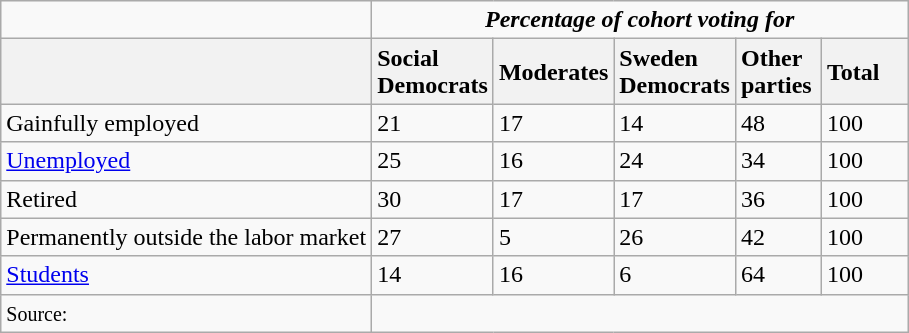<table style="float:left;"  class="wikitable">
<tr>
<td></td>
<td colspan=5 style="text-align:center;"><strong><em>Percentage of cohort voting for</em></strong></td>
</tr>
<tr>
<th></th>
<th style="text-align:left; width:50px;">Social Democrats</th>
<th style="text-align:left; width:50px;">Moderates</th>
<th style="text-align:left; width:50px;">Sweden Democrats</th>
<th style="text-align:left; width:50px;">Other parties</th>
<th style="text-align:left; width:50px;">Total</th>
</tr>
<tr>
<td>Gainfully employed</td>
<td>21</td>
<td>17</td>
<td>14</td>
<td>48</td>
<td>100</td>
</tr>
<tr>
<td><a href='#'>Unemployed</a></td>
<td>25</td>
<td>16</td>
<td>24</td>
<td>34</td>
<td>100</td>
</tr>
<tr>
<td>Retired</td>
<td>30</td>
<td>17</td>
<td>17</td>
<td>36</td>
<td>100</td>
</tr>
<tr>
<td>Permanently outside the labor market</td>
<td>27</td>
<td>5</td>
<td>26</td>
<td>42</td>
<td>100</td>
</tr>
<tr>
<td><a href='#'>Students</a></td>
<td>14</td>
<td>16</td>
<td>6</td>
<td>64</td>
<td>100</td>
</tr>
<tr>
<td><small>Source:</small></td>
<td colspan=5></td>
</tr>
</table>
